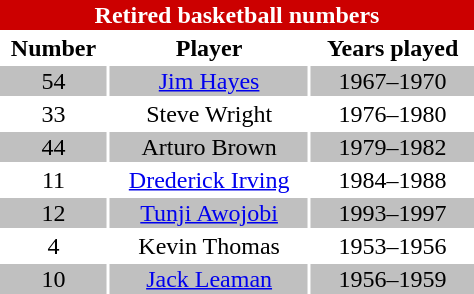<table class="toccolours" style="width:320px;">
<tr>
<th colspan="3" style="text-align: center; background:#CC0000; color:white; border:2px solid #white;"><strong>Retired basketball numbers</strong></th>
</tr>
<tr>
<th>Number</th>
<th>Player</th>
<th>Years played</th>
</tr>
<tr style="background:silver; text-align:center;">
<td>54</td>
<td><a href='#'>Jim Hayes</a></td>
<td>1967–1970</td>
</tr>
<tr align=center>
<td>33</td>
<td>Steve Wright</td>
<td>1976–1980</td>
</tr>
<tr style="background:silver; text-align:center;">
<td>44</td>
<td>Arturo Brown</td>
<td>1979–1982</td>
</tr>
<tr align=center>
<td>11</td>
<td><a href='#'>Drederick Irving</a></td>
<td>1984–1988</td>
</tr>
<tr style="background:silver; text-align:center;">
<td>12</td>
<td><a href='#'>Tunji Awojobi</a></td>
<td>1993–1997</td>
</tr>
<tr align=center>
<td>4</td>
<td>Kevin Thomas</td>
<td>1953–1956</td>
</tr>
<tr style="background:silver; text-align:center;">
<td>10</td>
<td><a href='#'>Jack Leaman</a></td>
<td>1956–1959</td>
</tr>
</table>
